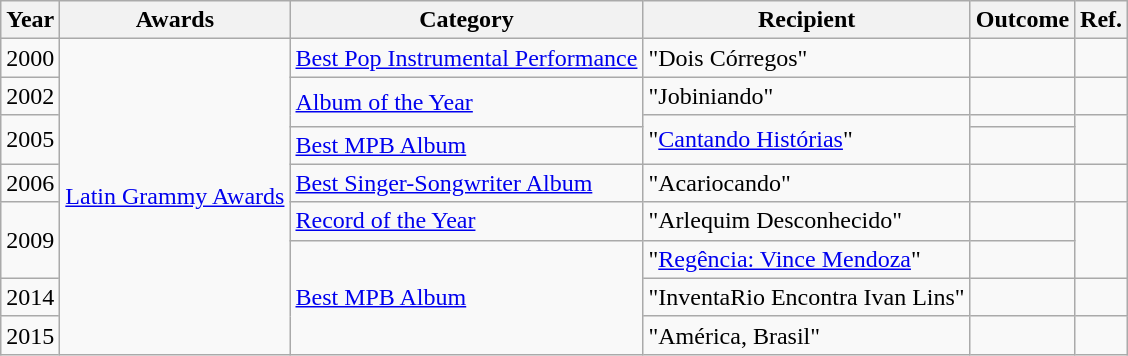<table class="wikitable sortable">
<tr>
<th>Year</th>
<th>Awards</th>
<th>Category</th>
<th>Recipient</th>
<th>Outcome</th>
<th>Ref.</th>
</tr>
<tr>
<td>2000</td>
<td rowspan="9"><a href='#'>Latin Grammy Awards</a></td>
<td><a href='#'>Best Pop Instrumental Performance</a></td>
<td>"Dois Córregos"</td>
<td></td>
<td></td>
</tr>
<tr>
<td>2002</td>
<td rowspan="2"><a href='#'>Album of the Year</a></td>
<td>"Jobiniando"</td>
<td></td>
<td></td>
</tr>
<tr>
<td rowspan="2">2005</td>
<td rowspan="2">"<a href='#'>Cantando Histórias</a>"</td>
<td></td>
<td rowspan="2"></td>
</tr>
<tr>
<td><a href='#'>Best MPB Album</a></td>
<td></td>
</tr>
<tr>
<td>2006</td>
<td><a href='#'>Best Singer-Songwriter Album</a></td>
<td>"Acariocando"</td>
<td></td>
<td></td>
</tr>
<tr>
<td rowspan="2">2009</td>
<td><a href='#'>Record of the Year</a></td>
<td>"Arlequim Desconhecido"</td>
<td></td>
<td rowspan="2"></td>
</tr>
<tr>
<td rowspan="3"><a href='#'>Best MPB Album</a></td>
<td>"<a href='#'>Regência: Vince Mendoza</a>"</td>
<td></td>
</tr>
<tr>
<td>2014</td>
<td>"InventaRio Encontra Ivan Lins"</td>
<td></td>
<td></td>
</tr>
<tr>
<td>2015</td>
<td>"América, Brasil"</td>
<td></td>
<td></td>
</tr>
</table>
